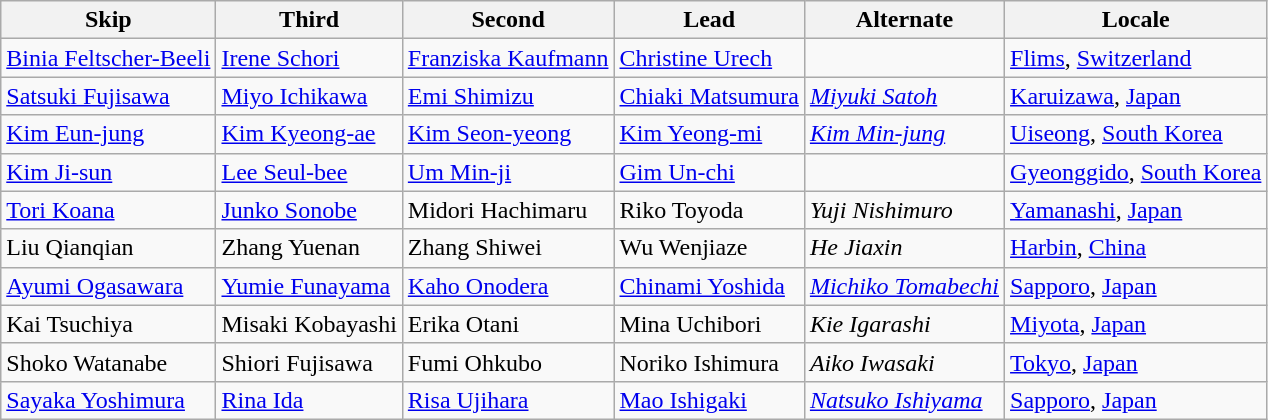<table class=wikitable>
<tr>
<th scope="col">Skip</th>
<th scope="col">Third</th>
<th scope="col">Second</th>
<th scope="col">Lead</th>
<th scope="col">Alternate</th>
<th scope="col">Locale</th>
</tr>
<tr>
<td><a href='#'>Binia Feltscher-Beeli</a></td>
<td><a href='#'>Irene Schori</a></td>
<td><a href='#'>Franziska Kaufmann</a></td>
<td><a href='#'>Christine Urech</a></td>
<td></td>
<td> <a href='#'>Flims</a>, <a href='#'>Switzerland</a></td>
</tr>
<tr>
<td><a href='#'>Satsuki Fujisawa</a></td>
<td><a href='#'>Miyo Ichikawa</a></td>
<td><a href='#'>Emi Shimizu</a></td>
<td><a href='#'>Chiaki Matsumura</a></td>
<td><em><a href='#'>Miyuki Satoh</a></em></td>
<td> <a href='#'>Karuizawa</a>, <a href='#'>Japan</a></td>
</tr>
<tr>
<td><a href='#'>Kim Eun-jung</a></td>
<td><a href='#'>Kim Kyeong-ae</a></td>
<td><a href='#'>Kim Seon-yeong</a></td>
<td><a href='#'>Kim Yeong-mi</a></td>
<td><em><a href='#'>Kim Min-jung</a></em></td>
<td> <a href='#'>Uiseong</a>, <a href='#'>South Korea</a></td>
</tr>
<tr>
<td><a href='#'>Kim Ji-sun</a></td>
<td><a href='#'>Lee Seul-bee</a></td>
<td><a href='#'>Um Min-ji</a></td>
<td><a href='#'>Gim Un-chi</a></td>
<td></td>
<td> <a href='#'>Gyeonggido</a>, <a href='#'>South Korea</a></td>
</tr>
<tr>
<td><a href='#'>Tori Koana</a></td>
<td><a href='#'>Junko Sonobe</a></td>
<td>Midori Hachimaru</td>
<td>Riko Toyoda</td>
<td><em>Yuji Nishimuro</em></td>
<td> <a href='#'>Yamanashi</a>, <a href='#'>Japan</a></td>
</tr>
<tr>
<td>Liu Qianqian</td>
<td>Zhang Yuenan</td>
<td>Zhang Shiwei</td>
<td>Wu Wenjiaze</td>
<td><em>He Jiaxin</em></td>
<td> <a href='#'>Harbin</a>, <a href='#'>China</a></td>
</tr>
<tr>
<td><a href='#'>Ayumi Ogasawara</a></td>
<td><a href='#'>Yumie Funayama</a></td>
<td><a href='#'>Kaho Onodera</a></td>
<td><a href='#'>Chinami Yoshida</a></td>
<td><em><a href='#'>Michiko Tomabechi</a></em></td>
<td> <a href='#'>Sapporo</a>, <a href='#'>Japan</a></td>
</tr>
<tr>
<td>Kai Tsuchiya</td>
<td>Misaki Kobayashi</td>
<td>Erika Otani</td>
<td>Mina Uchibori</td>
<td><em>Kie Igarashi</em></td>
<td> <a href='#'>Miyota</a>, <a href='#'>Japan</a></td>
</tr>
<tr>
<td>Shoko Watanabe</td>
<td>Shiori Fujisawa</td>
<td>Fumi Ohkubo</td>
<td>Noriko Ishimura</td>
<td><em>Aiko Iwasaki</em></td>
<td> <a href='#'>Tokyo</a>, <a href='#'>Japan</a></td>
</tr>
<tr>
<td><a href='#'>Sayaka Yoshimura</a></td>
<td><a href='#'>Rina Ida</a></td>
<td><a href='#'>Risa Ujihara</a></td>
<td><a href='#'>Mao Ishigaki</a></td>
<td><em><a href='#'>Natsuko Ishiyama</a></em></td>
<td> <a href='#'>Sapporo</a>, <a href='#'>Japan</a></td>
</tr>
</table>
